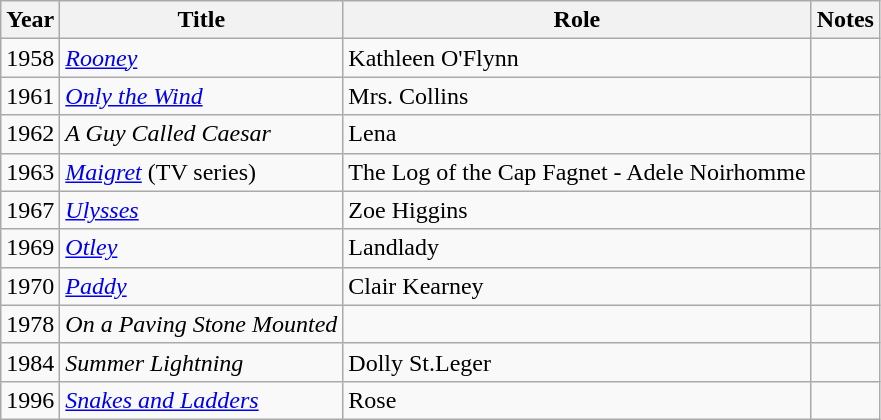<table class="wikitable">
<tr>
<th>Year</th>
<th>Title</th>
<th>Role</th>
<th>Notes</th>
</tr>
<tr>
<td>1958</td>
<td><em><a href='#'>Rooney</a></em></td>
<td>Kathleen O'Flynn</td>
<td></td>
</tr>
<tr>
<td>1961</td>
<td><em><a href='#'>Only the Wind</a></em></td>
<td>Mrs. Collins</td>
<td></td>
</tr>
<tr>
<td>1962</td>
<td><em>A Guy Called Caesar</em></td>
<td>Lena</td>
<td></td>
</tr>
<tr>
<td>1963</td>
<td><em><a href='#'>Maigret</a></em> (TV series)</td>
<td>The Log of the Cap Fagnet - Adele Noirhomme</td>
<td></td>
</tr>
<tr>
<td>1967</td>
<td><em><a href='#'>Ulysses</a></em></td>
<td>Zoe Higgins</td>
<td></td>
</tr>
<tr>
<td>1969</td>
<td><em><a href='#'>Otley</a></em></td>
<td>Landlady</td>
<td></td>
</tr>
<tr>
<td>1970</td>
<td><em><a href='#'>Paddy</a></em></td>
<td>Clair Kearney</td>
<td></td>
</tr>
<tr>
<td>1978</td>
<td><em>On a Paving Stone Mounted</em></td>
<td></td>
<td></td>
</tr>
<tr>
<td>1984</td>
<td><em>Summer Lightning</em></td>
<td>Dolly St.Leger</td>
<td></td>
</tr>
<tr>
<td>1996</td>
<td><em><a href='#'>Snakes and Ladders</a></em></td>
<td>Rose</td>
<td></td>
</tr>
</table>
